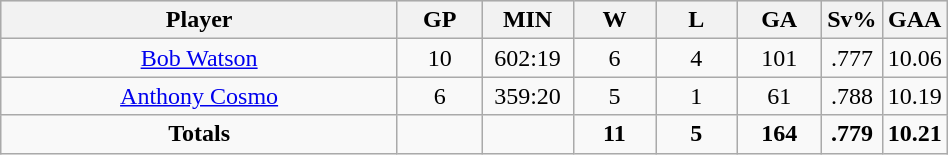<table class="wikitable sortable" width="50%">
<tr align="center"  bgcolor="#dddddd">
<th width="50%">Player</th>
<th width="10%">GP</th>
<th width="10%">MIN</th>
<th width="10%">W</th>
<th width="10%">L</th>
<th width="10%">GA</th>
<th width="10%">Sv%</th>
<th width="10%">GAA</th>
</tr>
<tr align=center>
<td><a href='#'>Bob Watson</a></td>
<td>10</td>
<td>602:19</td>
<td>6</td>
<td>4</td>
<td>101</td>
<td>.777</td>
<td>10.06</td>
</tr>
<tr align=center>
<td><a href='#'>Anthony Cosmo</a></td>
<td>6</td>
<td>359:20</td>
<td>5</td>
<td>1</td>
<td>61</td>
<td>.788</td>
<td>10.19</td>
</tr>
<tr align=center>
<td><strong>Totals</strong></td>
<td></td>
<td></td>
<td><strong>11</strong></td>
<td><strong>5</strong></td>
<td><strong>164</strong></td>
<td><strong>.779</strong></td>
<td><strong>10.21</strong></td>
</tr>
</table>
